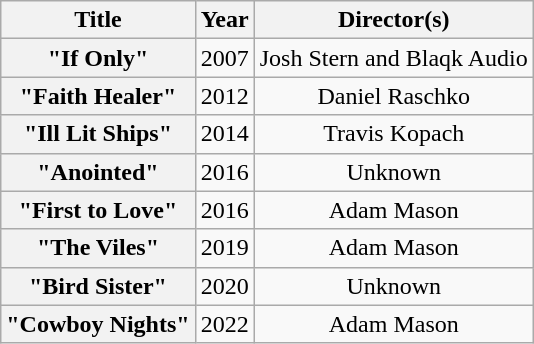<table class="wikitable plainrowheaders" style="text-align:center;">
<tr>
<th scope="col">Title</th>
<th scope="col">Year</th>
<th scope="col">Director(s)</th>
</tr>
<tr>
<th scope="row">"If Only"</th>
<td>2007</td>
<td>Josh Stern and Blaqk Audio</td>
</tr>
<tr>
<th scope="row">"Faith Healer"</th>
<td>2012</td>
<td>Daniel Raschko</td>
</tr>
<tr>
<th scope="row">"Ill Lit Ships"</th>
<td>2014</td>
<td>Travis Kopach</td>
</tr>
<tr>
<th scope="row">"Anointed"</th>
<td>2016</td>
<td>Unknown</td>
</tr>
<tr>
<th scope="row">"First to Love"</th>
<td>2016</td>
<td>Adam Mason</td>
</tr>
<tr>
<th scope="row">"The Viles"</th>
<td>2019</td>
<td>Adam Mason</td>
</tr>
<tr>
<th scope="row">"Bird Sister"</th>
<td>2020</td>
<td>Unknown</td>
</tr>
<tr>
<th scope="row">"Cowboy Nights"</th>
<td>2022</td>
<td>Adam Mason</td>
</tr>
</table>
